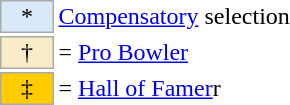<table border=0 cellspacing="0" cellpadding="8">
<tr>
<td><br><table style="margin: 0.75em 0 0 0.5em;">
<tr>
<td style="background:#d9e9f9; border:1px solid #aaa; width:2em; text-align:center;">*</td>
<td><a href='#'>Compensatory</a> selection</td>
</tr>
<tr>
<td style="background:#faecc8; border:1px solid #aaa; width:2em; text-align:center;">†</td>
<td>= <a href='#'>Pro Bowler</a></td>
</tr>
<tr>
<td style="background-color:#FFCC00; border:1px solid #aaaaaa; width:2em; text-align:center;">‡</td>
<td>= <a href='#'>Hall of Famer</a>r</td>
</tr>
</table>
</td>
<td cellspacing="2"><br></td>
</tr>
</table>
